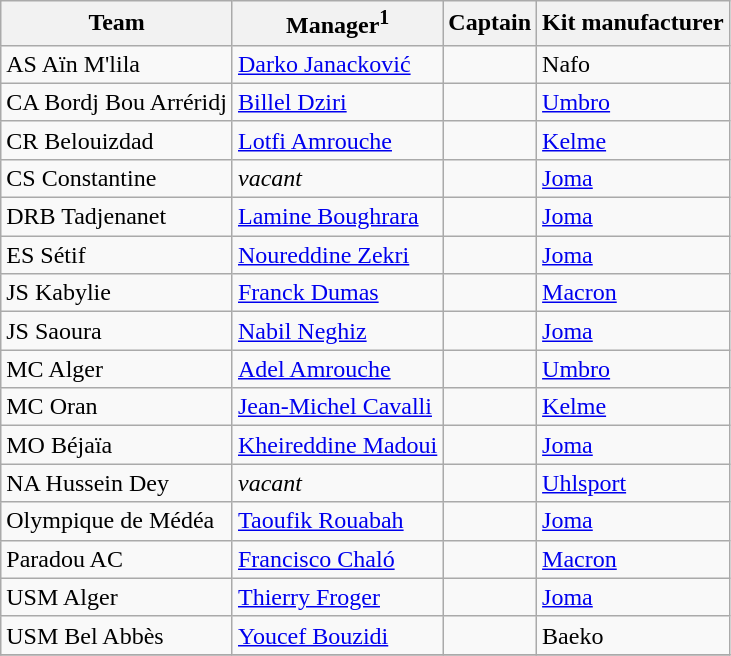<table class="wikitable sortable" style="text-align:left;">
<tr>
<th>Team</th>
<th>Manager<sup>1</sup></th>
<th>Captain</th>
<th>Kit manufacturer</th>
</tr>
<tr>
<td>AS Aïn M'lila</td>
<td> <a href='#'>Darko Janacković</a></td>
<td> </td>
<td>Nafo</td>
</tr>
<tr>
<td>CA Bordj Bou Arréridj</td>
<td> <a href='#'>Billel Dziri</a></td>
<td> </td>
<td><a href='#'>Umbro</a></td>
</tr>
<tr>
<td>CR Belouizdad</td>
<td> <a href='#'>Lotfi Amrouche</a></td>
<td> </td>
<td><a href='#'>Kelme</a></td>
</tr>
<tr>
<td>CS Constantine</td>
<td> <em>vacant</em></td>
<td> </td>
<td><a href='#'>Joma</a></td>
</tr>
<tr>
<td>DRB Tadjenanet</td>
<td> <a href='#'>Lamine Boughrara</a></td>
<td> </td>
<td><a href='#'>Joma</a></td>
</tr>
<tr>
<td>ES Sétif</td>
<td> <a href='#'>Noureddine Zekri</a></td>
<td> </td>
<td><a href='#'>Joma</a></td>
</tr>
<tr>
<td>JS Kabylie</td>
<td> <a href='#'>Franck Dumas</a></td>
<td> </td>
<td><a href='#'>Macron</a></td>
</tr>
<tr>
<td>JS Saoura</td>
<td> <a href='#'>Nabil Neghiz</a></td>
<td> </td>
<td><a href='#'>Joma</a></td>
</tr>
<tr>
<td>MC Alger</td>
<td> <a href='#'>Adel Amrouche</a></td>
<td> </td>
<td><a href='#'>Umbro</a></td>
</tr>
<tr>
<td>MC Oran</td>
<td> <a href='#'>Jean-Michel Cavalli</a></td>
<td> </td>
<td><a href='#'>Kelme</a></td>
</tr>
<tr>
<td>MO Béjaïa</td>
<td> <a href='#'>Kheireddine Madoui</a></td>
<td> </td>
<td><a href='#'>Joma</a></td>
</tr>
<tr>
<td>NA Hussein Dey</td>
<td> <em>vacant</em></td>
<td> </td>
<td><a href='#'>Uhlsport</a></td>
</tr>
<tr>
<td>Olympique de Médéa</td>
<td> <a href='#'>Taoufik Rouabah</a></td>
<td> </td>
<td><a href='#'>Joma</a></td>
</tr>
<tr>
<td>Paradou AC</td>
<td> <a href='#'>Francisco Chaló</a></td>
<td> </td>
<td><a href='#'>Macron</a></td>
</tr>
<tr>
<td>USM Alger</td>
<td> <a href='#'>Thierry Froger</a></td>
<td> </td>
<td><a href='#'>Joma</a></td>
</tr>
<tr>
<td>USM Bel Abbès</td>
<td> <a href='#'>Youcef Bouzidi</a></td>
<td> </td>
<td>Baeko</td>
</tr>
<tr>
</tr>
</table>
